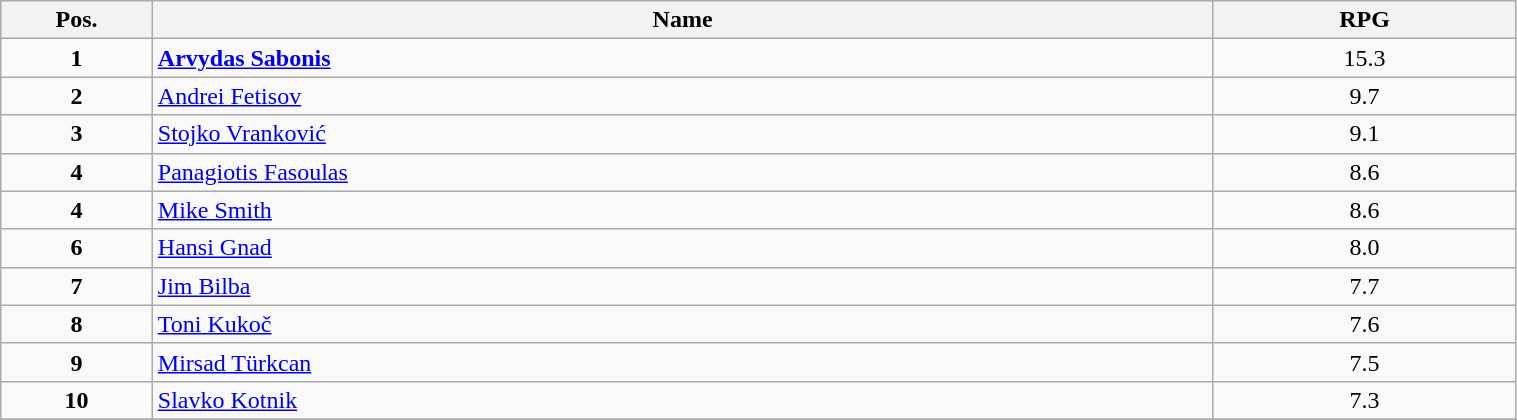<table class=wikitable width="80%">
<tr>
<th width="10%">Pos.</th>
<th width="70%">Name</th>
<th width="20%">RPG</th>
</tr>
<tr>
<td align=center><strong>1</strong></td>
<td> <strong><a href='#'>Arvydas Sabonis</a></strong></td>
<td align=center>15.3</td>
</tr>
<tr>
<td align=center><strong>2</strong></td>
<td> <a href='#'>Andrei Fetisov</a></td>
<td align=center>9.7</td>
</tr>
<tr>
<td align=center><strong>3</strong></td>
<td> <a href='#'>Stojko Vranković</a></td>
<td align=center>9.1</td>
</tr>
<tr>
<td align=center><strong>4</strong></td>
<td> <a href='#'>Panagiotis Fasoulas</a></td>
<td align=center>8.6</td>
</tr>
<tr>
<td align=center><strong>4</strong></td>
<td> <a href='#'>Mike Smith</a></td>
<td align=center>8.6</td>
</tr>
<tr>
<td align=center><strong>6</strong></td>
<td> <a href='#'>Hansi Gnad</a></td>
<td align=center>8.0</td>
</tr>
<tr>
<td align=center><strong>7</strong></td>
<td> <a href='#'>Jim Bilba</a></td>
<td align=center>7.7</td>
</tr>
<tr>
<td align=center><strong>8</strong></td>
<td> <a href='#'>Toni Kukoč</a></td>
<td align=center>7.6</td>
</tr>
<tr>
<td align=center><strong>9</strong></td>
<td> <a href='#'>Mirsad Türkcan</a></td>
<td align=center>7.5</td>
</tr>
<tr>
<td align=center><strong>10</strong></td>
<td> <a href='#'>Slavko Kotnik</a></td>
<td align=center>7.3</td>
</tr>
<tr>
</tr>
</table>
